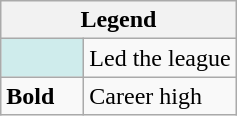<table class="wikitable mw-collapsible mw-collapsed">
<tr>
<th colspan="2">Legend</th>
</tr>
<tr>
<td style="background:#cfecec; width:3em;"></td>
<td>Led the league</td>
</tr>
<tr>
<td><strong>Bold</strong></td>
<td>Career high</td>
</tr>
</table>
